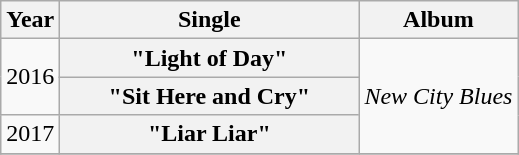<table class="wikitable plainrowheaders">
<tr>
<th>Year</th>
<th style="width:12em;">Single</th>
<th>Album</th>
</tr>
<tr>
<td rowspan="2">2016</td>
<th scope="row">"Light of Day"</th>
<td rowspan="3"><em>New City Blues</em></td>
</tr>
<tr>
<th scope="row">"Sit Here and Cry"</th>
</tr>
<tr>
<td>2017</td>
<th scope="row">"Liar Liar"</th>
</tr>
<tr>
</tr>
</table>
